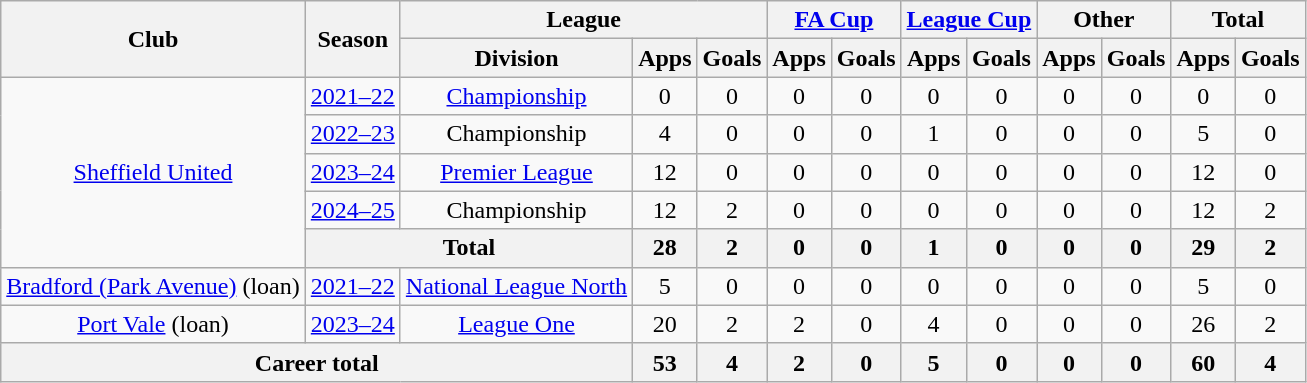<table class="wikitable" style="text-align:center">
<tr>
<th rowspan="2">Club</th>
<th rowspan="2">Season</th>
<th colspan="3">League</th>
<th colspan="2"><a href='#'>FA Cup</a></th>
<th colspan="2"><a href='#'>League Cup</a></th>
<th colspan="2">Other</th>
<th colspan="2">Total</th>
</tr>
<tr>
<th>Division</th>
<th>Apps</th>
<th>Goals</th>
<th>Apps</th>
<th>Goals</th>
<th>Apps</th>
<th>Goals</th>
<th>Apps</th>
<th>Goals</th>
<th>Apps</th>
<th>Goals</th>
</tr>
<tr>
<td rowspan="5"><a href='#'>Sheffield United</a></td>
<td><a href='#'>2021–22</a></td>
<td><a href='#'>Championship</a></td>
<td>0</td>
<td>0</td>
<td>0</td>
<td>0</td>
<td>0</td>
<td>0</td>
<td>0</td>
<td>0</td>
<td>0</td>
<td>0</td>
</tr>
<tr>
<td><a href='#'>2022–23</a></td>
<td>Championship</td>
<td>4</td>
<td>0</td>
<td>0</td>
<td>0</td>
<td>1</td>
<td>0</td>
<td>0</td>
<td>0</td>
<td>5</td>
<td>0</td>
</tr>
<tr>
<td><a href='#'>2023–24</a></td>
<td><a href='#'>Premier League</a></td>
<td>12</td>
<td>0</td>
<td>0</td>
<td>0</td>
<td>0</td>
<td>0</td>
<td>0</td>
<td>0</td>
<td>12</td>
<td>0</td>
</tr>
<tr>
<td><a href='#'>2024–25</a></td>
<td>Championship</td>
<td>12</td>
<td>2</td>
<td>0</td>
<td>0</td>
<td>0</td>
<td>0</td>
<td>0</td>
<td>0</td>
<td>12</td>
<td>2</td>
</tr>
<tr>
<th colspan="2">Total</th>
<th>28</th>
<th>2</th>
<th>0</th>
<th>0</th>
<th>1</th>
<th>0</th>
<th>0</th>
<th>0</th>
<th>29</th>
<th>2</th>
</tr>
<tr>
<td><a href='#'>Bradford (Park Avenue)</a> (loan)</td>
<td><a href='#'>2021–22</a></td>
<td><a href='#'>National League North</a></td>
<td>5</td>
<td>0</td>
<td>0</td>
<td>0</td>
<td>0</td>
<td>0</td>
<td>0</td>
<td>0</td>
<td>5</td>
<td>0</td>
</tr>
<tr>
<td><a href='#'>Port Vale</a> (loan)</td>
<td><a href='#'>2023–24</a></td>
<td><a href='#'>League One</a></td>
<td>20</td>
<td>2</td>
<td>2</td>
<td>0</td>
<td>4</td>
<td>0</td>
<td>0</td>
<td>0</td>
<td>26</td>
<td>2</td>
</tr>
<tr>
<th colspan="3">Career total</th>
<th>53</th>
<th>4</th>
<th>2</th>
<th>0</th>
<th>5</th>
<th>0</th>
<th>0</th>
<th>0</th>
<th>60</th>
<th>4</th>
</tr>
</table>
